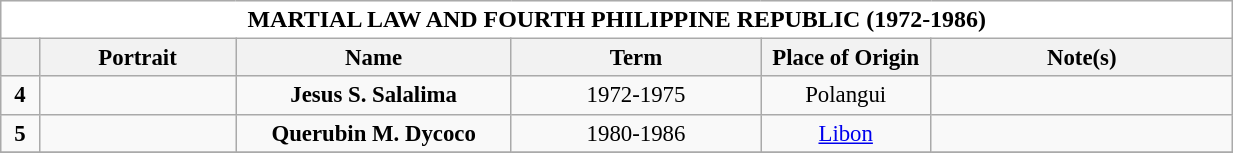<table class="wikitable" style="vertical-align:top;text-align:center;font-size:95%;">
<tr>
<th style="background-color:white;font-size:105%;width:51em;" colspan=6>MARTIAL LAW AND FOURTH PHILIPPINE REPUBLIC (1972-1986)</th>
</tr>
<tr>
<th style="width: 1em;text-align:center"></th>
<th style="width: 7em;text-align:center">Portrait</th>
<th style="width: 10em;text-align:center">Name</th>
<th style="width: 9em;text-align:center">Term</th>
<th style="width: 6em;text-align:center">Place of Origin</th>
<th style="width: 11em;text-align:center">Note(s)</th>
</tr>
<tr>
<td><strong>4</strong></td>
<td></td>
<td><strong>Jesus S. Salalima</strong> <br></td>
<td>1972-1975</td>
<td>Polangui</td>
<td></td>
</tr>
<tr>
<td><strong>5</strong></td>
<td></td>
<td><strong>Querubin M. Dycoco</strong> <br> </td>
<td>1980-1986</td>
<td><a href='#'>Libon</a></td>
<td></td>
</tr>
<tr>
</tr>
</table>
